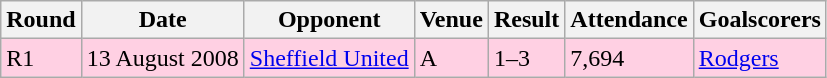<table class="wikitable">
<tr>
<th>Round</th>
<th>Date</th>
<th>Opponent</th>
<th>Venue</th>
<th>Result</th>
<th>Attendance</th>
<th>Goalscorers</th>
</tr>
<tr style="background-color: #ffd0e3;">
<td>R1</td>
<td>13 August 2008</td>
<td><a href='#'>Sheffield United</a></td>
<td>A</td>
<td>1–3</td>
<td>7,694</td>
<td><a href='#'>Rodgers</a></td>
</tr>
</table>
